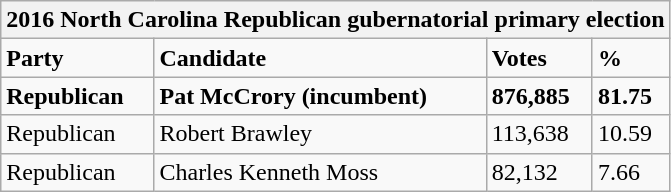<table class="wikitable">
<tr>
<th colspan="4">2016 North Carolina Republican gubernatorial primary election</th>
</tr>
<tr>
<td><strong>Party</strong></td>
<td><strong>Candidate</strong></td>
<td><strong>Votes</strong></td>
<td><strong>%</strong></td>
</tr>
<tr>
<td><strong>Republican</strong></td>
<td><strong>Pat McCrory (incumbent)</strong></td>
<td><strong>876,885</strong></td>
<td><strong>81.75</strong></td>
</tr>
<tr>
<td>Republican</td>
<td>Robert Brawley</td>
<td>113,638</td>
<td>10.59</td>
</tr>
<tr>
<td>Republican</td>
<td>Charles Kenneth Moss</td>
<td>82,132</td>
<td>7.66</td>
</tr>
</table>
